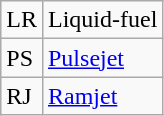<table class="wikitable">
<tr>
<td>LR</td>
<td>Liquid-fuel</td>
</tr>
<tr>
<td>PS</td>
<td><a href='#'>Pulsejet</a></td>
</tr>
<tr>
<td>RJ</td>
<td><a href='#'>Ramjet</a></td>
</tr>
</table>
